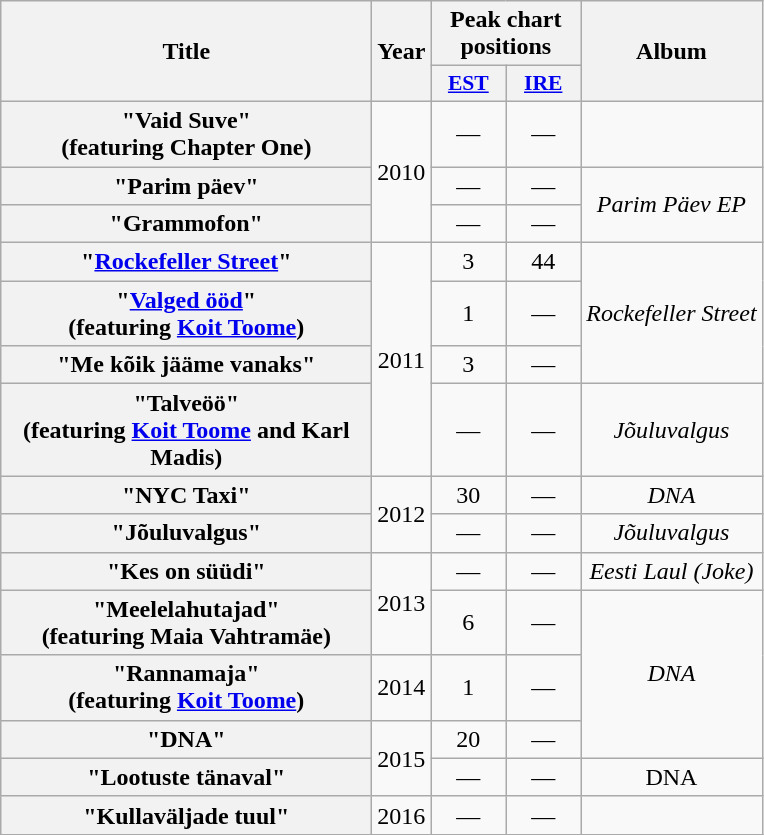<table class="wikitable plainrowheaders" style="text-align:center;" border="1">
<tr>
<th rowspan="2" scope="col" style="width:15em;">Title</th>
<th rowspan="2" scope="col" style="width:1em;">Year</th>
<th colspan="2" scope="col">Peak chart positions</th>
<th scope="col" rowspan="2">Album</th>
</tr>
<tr>
<th scope="col" style="width:3em;font-size:90%;"><a href='#'>EST</a><br></th>
<th scope="col" style="width:3em;font-size:90%;"><a href='#'>IRE</a><br></th>
</tr>
<tr>
<th scope="row">"Vaid Suve"<br><span>(featuring Chapter One)</span></th>
<td rowspan="3">2010</td>
<td>—</td>
<td>—</td>
<td></td>
</tr>
<tr>
<th scope="row">"Parim päev"</th>
<td>—</td>
<td>—</td>
<td rowspan="2"><em>Parim Päev EP</em></td>
</tr>
<tr>
<th scope="row">"Grammofon"</th>
<td>—</td>
<td>—</td>
</tr>
<tr>
<th scope="row">"<a href='#'>Rockefeller Street</a>"</th>
<td rowspan="4">2011</td>
<td>3</td>
<td>44</td>
<td rowspan="3"><em>Rockefeller Street</em></td>
</tr>
<tr>
<th scope="row">"<a href='#'>Valged ööd</a>"<br><span>(featuring <a href='#'>Koit Toome</a>)</span></th>
<td>1</td>
<td>—</td>
</tr>
<tr>
<th scope="row">"Me kõik jääme vanaks"</th>
<td>3</td>
<td>—</td>
</tr>
<tr>
<th scope="row">"Talveöö"<br><span>(featuring <a href='#'>Koit Toome</a> and Karl Madis)</span></th>
<td>—</td>
<td>—</td>
<td rowspan="1"><em>Jõuluvalgus</em></td>
</tr>
<tr>
<th scope="row">"NYC Taxi"</th>
<td rowspan="2">2012</td>
<td>30</td>
<td>—</td>
<td><em>DNA</em></td>
</tr>
<tr>
<th scope="row">"Jõuluvalgus"</th>
<td>—</td>
<td>—</td>
<td rowspan="1"><em>Jõuluvalgus</em></td>
</tr>
<tr>
<th scope="row">"Kes on süüdi"</th>
<td rowspan="2">2013</td>
<td>—</td>
<td>—</td>
<td rowspan="1"><em>Eesti Laul (Joke)</em></td>
</tr>
<tr>
<th scope="row">"Meelelahutajad" <br><span>(featuring Maia Vahtramäe)</span></th>
<td>6</td>
<td>—</td>
<td rowspan="3"><em>DNA</em></td>
</tr>
<tr>
<th scope="row">"Rannamaja" <br><span>(featuring <a href='#'>Koit Toome</a>)</span></th>
<td>2014</td>
<td>1</td>
<td>—</td>
</tr>
<tr>
<th scope="row">"DNA"</th>
<td rowspan="2">2015</td>
<td>20</td>
<td>—</td>
</tr>
<tr>
<th scope="row">"Lootuste tänaval"</th>
<td>—</td>
<td>—</td>
<td>DNA</td>
</tr>
<tr>
<th scope="row">"Kullaväljade tuul"</th>
<td>2016</td>
<td>—</td>
<td>—</td>
<td></td>
</tr>
</table>
